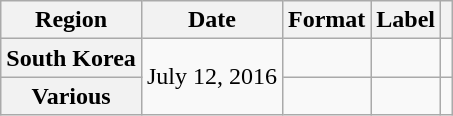<table class = "wikitable plainrowheaders">
<tr>
<th>Region</th>
<th>Date</th>
<th>Format</th>
<th>Label</th>
<th></th>
</tr>
<tr>
<th scope="row">South Korea</th>
<td rowspan=2>July 12, 2016</td>
<td></td>
<td></td>
<td align=center></td>
</tr>
<tr>
<th scope="row">Various </th>
<td></td>
<td></td>
<td align=center></td>
</tr>
</table>
